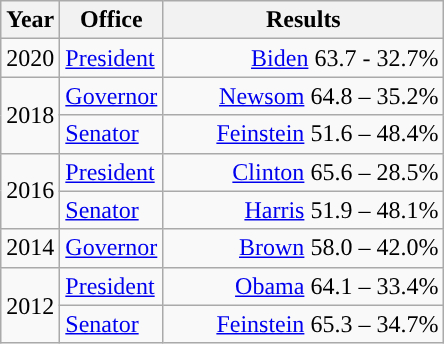<table class=wikitable>
<tr>
<th width="30">Year</th>
<th width="60">Office</th>
<th width="180">Results</th>
</tr>
<tr>
<td rowspan="1”">2020</td>
<td><a href='#'>President</a></td>
<td align="right" ><a href='#'>Biden</a> 63.7 - 32.7%</td>
</tr>
<tr>
<td rowspan="2">2018</td>
<td><a href='#'>Governor</a></td>
<td align="right" ><a href='#'>Newsom</a> 64.8 – 35.2%</td>
</tr>
<tr>
<td><a href='#'>Senator</a></td>
<td align="right" ><a href='#'>Feinstein</a> 51.6 – 48.4%</td>
</tr>
<tr>
<td rowspan="2">2016</td>
<td><a href='#'>President</a></td>
<td align="right" ><a href='#'>Clinton</a> 65.6 – 28.5%</td>
</tr>
<tr>
<td><a href='#'>Senator</a></td>
<td align="right" ><a href='#'>Harris</a> 51.9 – 48.1%</td>
</tr>
<tr>
<td>2014</td>
<td><a href='#'>Governor</a></td>
<td align="right" ><a href='#'>Brown</a> 58.0 – 42.0%</td>
</tr>
<tr>
<td rowspan="2">2012</td>
<td><a href='#'>President</a></td>
<td align="right" ><a href='#'>Obama</a> 64.1 – 33.4%</td>
</tr>
<tr>
<td><a href='#'>Senator</a></td>
<td align="right" ><a href='#'>Feinstein</a> 65.3 – 34.7%</td>
</tr>
</table>
